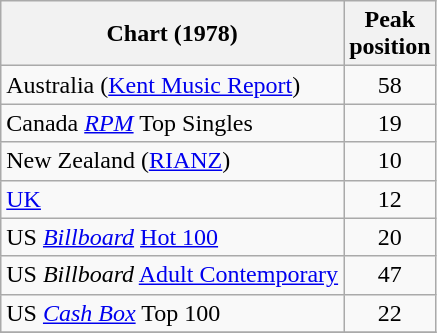<table class="wikitable sortable">
<tr>
<th>Chart (1978)</th>
<th>Peak<br>position</th>
</tr>
<tr>
<td>Australia (<a href='#'>Kent Music Report</a>)</td>
<td style="text-align:center;">58</td>
</tr>
<tr>
<td>Canada <em><a href='#'>RPM</a></em> Top Singles</td>
<td style="text-align:center;">19</td>
</tr>
<tr>
<td>New Zealand (<a href='#'>RIANZ</a>)</td>
<td style="text-align:center;">10</td>
</tr>
<tr>
<td><a href='#'>UK</a></td>
<td style="text-align:center;">12</td>
</tr>
<tr>
<td>US <em><a href='#'>Billboard</a></em> <a href='#'>Hot 100</a></td>
<td style="text-align:center;">20</td>
</tr>
<tr>
<td>US <em>Billboard</em> <a href='#'>Adult Contemporary</a></td>
<td style="text-align:center;">47</td>
</tr>
<tr>
<td>US <a href='#'><em>Cash Box</em></a> Top 100</td>
<td align="center">22</td>
</tr>
<tr>
</tr>
</table>
